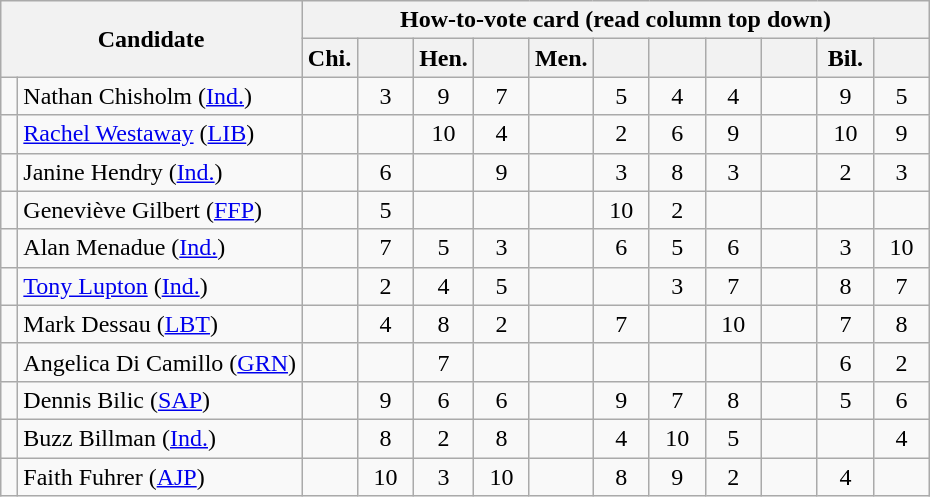<table class="nowrap wikitable tpl-blanktable" style=text-align:center>
<tr>
<th colspan=2; rowspan="2">Candidate</th>
<th colspan="11">How-to-vote card (read column top down)</th>
</tr>
<tr>
<th width=30px; style=background:><span>Chi.</span></th>
<th width=30px; style=background:></th>
<th width=30px; style=background:><span>Hen.</span></th>
<th width=30px; style=background:></th>
<th width=30px; style=background:><span>Men.</span></th>
<th width=30px; style=background:></th>
<th width=30px; style=background:></th>
<th width=30px; style=background:></th>
<th width=30px; style=background:></th>
<th width=30px; style=background:><span>Bil.</span></th>
<th width=30px; style=background:></th>
</tr>
<tr>
<td> </td>
<td align=left>Nathan Chisholm (<a href='#'>Ind.</a>)</td>
<td></td>
<td>3</td>
<td>9</td>
<td>7</td>
<td></td>
<td>5</td>
<td>4</td>
<td>4</td>
<td></td>
<td>9</td>
<td>5</td>
</tr>
<tr>
<td> </td>
<td align=left><a href='#'>Rachel Westaway</a> (<a href='#'>LIB</a>)</td>
<td></td>
<td></td>
<td>10</td>
<td>4</td>
<td></td>
<td>2</td>
<td>6</td>
<td>9</td>
<td></td>
<td>10</td>
<td>9</td>
</tr>
<tr>
<td> </td>
<td align=left>Janine Hendry (<a href='#'>Ind.</a>)</td>
<td></td>
<td>6</td>
<td></td>
<td>9</td>
<td></td>
<td>3</td>
<td>8</td>
<td>3</td>
<td></td>
<td>2</td>
<td>3</td>
</tr>
<tr>
<td> </td>
<td align=left>Geneviève Gilbert (<a href='#'>FFP</a>)</td>
<td></td>
<td>5</td>
<td></td>
<td></td>
<td></td>
<td>10</td>
<td>2</td>
<td></td>
<td></td>
<td></td>
<td></td>
</tr>
<tr>
<td> </td>
<td align=left>Alan Menadue (<a href='#'>Ind.</a>)</td>
<td></td>
<td>7</td>
<td>5</td>
<td>3</td>
<td></td>
<td>6</td>
<td>5</td>
<td>6</td>
<td></td>
<td>3</td>
<td>10</td>
</tr>
<tr>
<td> </td>
<td align=left><a href='#'>Tony Lupton</a> (<a href='#'>Ind.</a>)</td>
<td></td>
<td>2</td>
<td>4</td>
<td>5</td>
<td></td>
<td></td>
<td>3</td>
<td>7</td>
<td></td>
<td>8</td>
<td>7</td>
</tr>
<tr>
<td> </td>
<td align=left>Mark Dessau (<a href='#'>LBT</a>)</td>
<td></td>
<td>4</td>
<td>8</td>
<td>2</td>
<td></td>
<td>7</td>
<td></td>
<td>10</td>
<td></td>
<td>7</td>
<td>8</td>
</tr>
<tr>
<td> </td>
<td align=left>Angelica Di Camillo (<a href='#'>GRN</a>)</td>
<td></td>
<td></td>
<td>7</td>
<td></td>
<td></td>
<td></td>
<td></td>
<td></td>
<td></td>
<td>6</td>
<td>2</td>
</tr>
<tr>
<td> </td>
<td align=left>Dennis Bilic (<a href='#'>SAP</a>)</td>
<td></td>
<td>9</td>
<td>6</td>
<td>6</td>
<td></td>
<td>9</td>
<td>7</td>
<td>8</td>
<td></td>
<td>5</td>
<td>6</td>
</tr>
<tr>
<td> </td>
<td align=left>Buzz Billman (<a href='#'>Ind.</a>)</td>
<td></td>
<td>8</td>
<td>2</td>
<td>8</td>
<td></td>
<td>4</td>
<td>10</td>
<td>5</td>
<td></td>
<td></td>
<td>4</td>
</tr>
<tr>
<td> </td>
<td align=left>Faith Fuhrer (<a href='#'>AJP</a>)</td>
<td></td>
<td>10</td>
<td>3</td>
<td>10</td>
<td></td>
<td>8</td>
<td>9</td>
<td>2</td>
<td></td>
<td>4</td>
<td></td>
</tr>
</table>
